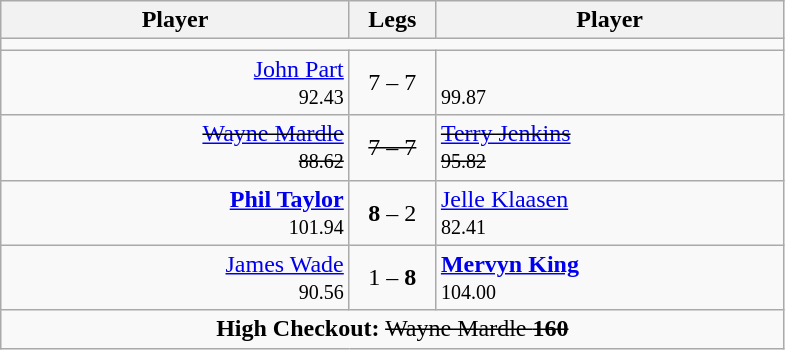<table class=wikitable style="text-align:center">
<tr>
<th width=225>Player</th>
<th width=50>Legs</th>
<th width=225>Player</th>
</tr>
<tr align=center>
<td colspan="3"></td>
</tr>
<tr align=left>
<td align=right><a href='#'>John Part</a>  <br><small><span>92.43</span></small></td>
<td align=center>7 – 7</td>
<td> <br><small><span>99.87</span></small></td>
</tr>
<tr align=left>
<td align=right><s><a href='#'>Wayne Mardle</a></s>  <br><small><span><s>88.62</s></span></small></td>
<td align=center><s>7 – 7</s></td>
<td> <s><a href='#'>Terry Jenkins</a></s> <br><small><span><s>95.82</s></span></small></td>
</tr>
<tr align=left>
<td align=right><strong><a href='#'>Phil Taylor</a></strong>  <br><small><span>101.94</span></small></td>
<td align=center><strong>8</strong> – 2</td>
<td> <a href='#'>Jelle Klaasen</a> <br><small><span>82.41</span></small></td>
</tr>
<tr align=left>
<td align=right><a href='#'>James Wade</a>  <br><small><span>90.56</span></small></td>
<td align=center>1 – <strong>8</strong></td>
<td> <strong><a href='#'>Mervyn King</a></strong> <br><small><span>104.00</span></small></td>
</tr>
<tr align=center>
<td colspan="3"><strong>High Checkout:</strong> <s>Wayne Mardle <strong>160</strong></s></td>
</tr>
</table>
